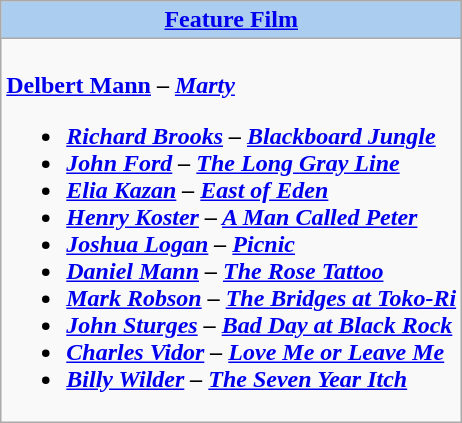<table class=wikitable style="width="100%">
<tr>
<th colspan="2" style="background:#abcdef;"><a href='#'>Feature Film</a></th>
</tr>
<tr>
<td colspan="2" style="vertical-align:top;"><br><strong><a href='#'>Delbert Mann</a> – <em><a href='#'>Marty</a><strong><em><ul><li><a href='#'>Richard Brooks</a> – </em><a href='#'>Blackboard Jungle</a><em></li><li><a href='#'>John Ford</a> – </em><a href='#'>The Long Gray Line</a><em></li><li><a href='#'>Elia Kazan</a> – </em><a href='#'>East of Eden</a><em></li><li><a href='#'>Henry Koster</a> – </em><a href='#'>A Man Called Peter</a><em></li><li><a href='#'>Joshua Logan</a> – </em><a href='#'>Picnic</a><em></li><li><a href='#'>Daniel Mann</a> – </em><a href='#'>The Rose Tattoo</a><em></li><li><a href='#'>Mark Robson</a> – </em><a href='#'>The Bridges at Toko-Ri</a><em></li><li><a href='#'>John Sturges</a> – </em><a href='#'>Bad Day at Black Rock</a><em></li><li><a href='#'>Charles Vidor</a> – </em><a href='#'>Love Me or Leave Me</a><em></li><li><a href='#'>Billy Wilder</a> – </em><a href='#'>The Seven Year Itch</a><em></li></ul></td>
</tr>
</table>
